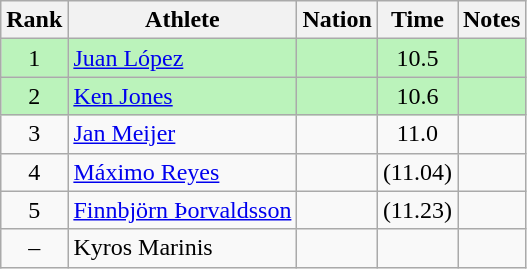<table class="wikitable sortable" style="text-align:center">
<tr>
<th>Rank</th>
<th>Athlete</th>
<th>Nation</th>
<th>Time</th>
<th>Notes</th>
</tr>
<tr bgcolor=#bbf3bb>
<td>1</td>
<td align=left><a href='#'>Juan López</a></td>
<td align=left></td>
<td>10.5</td>
<td></td>
</tr>
<tr bgcolor=#bbf3bb>
<td>2</td>
<td align=left><a href='#'>Ken Jones</a></td>
<td align=left></td>
<td>10.6</td>
<td></td>
</tr>
<tr>
<td>3</td>
<td align=left><a href='#'>Jan Meijer</a></td>
<td align=left></td>
<td>11.0</td>
<td></td>
</tr>
<tr>
<td>4</td>
<td align=left><a href='#'>Máximo Reyes</a></td>
<td align=left></td>
<td>(11.04)</td>
<td></td>
</tr>
<tr>
<td>5</td>
<td align=left><a href='#'>Finnbjörn Þorvaldsson</a></td>
<td align=left></td>
<td>(11.23)</td>
<td></td>
</tr>
<tr>
<td data-sort-value=6>–</td>
<td align=left data-sort-value="Marinis, Kyros">Kyros Marinis</td>
<td align=left></td>
<td></td>
<td></td>
</tr>
</table>
